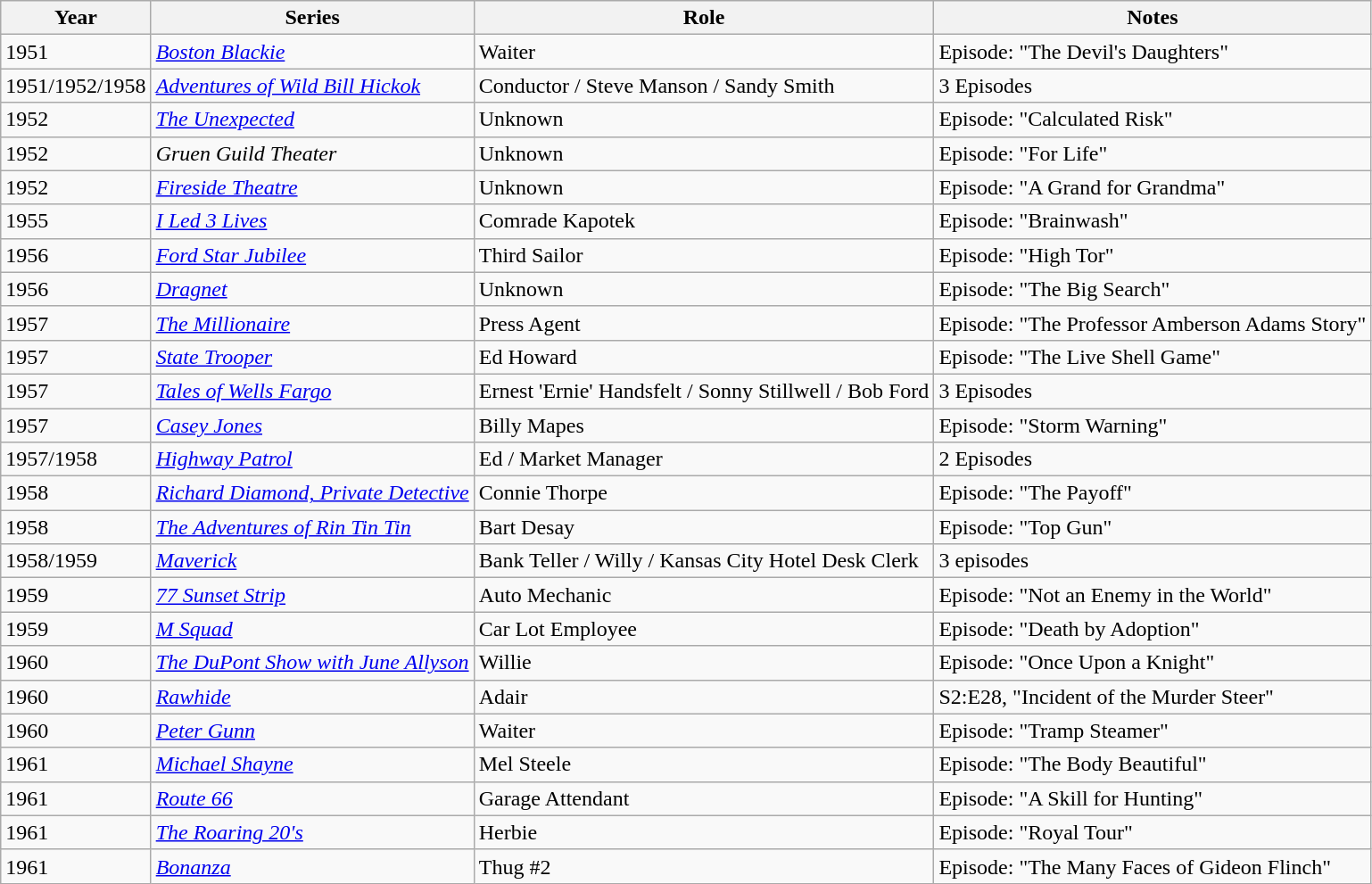<table class="wikitable">
<tr>
<th>Year</th>
<th>Series</th>
<th>Role</th>
<th>Notes</th>
</tr>
<tr>
<td>1951</td>
<td><em><a href='#'>Boston Blackie</a></em></td>
<td>Waiter</td>
<td>Episode: "The Devil's Daughters"</td>
</tr>
<tr>
<td>1951/1952/1958</td>
<td><em><a href='#'>Adventures of Wild Bill Hickok </a></em></td>
<td>Conductor / Steve Manson / Sandy Smith</td>
<td>3 Episodes</td>
</tr>
<tr>
<td>1952</td>
<td><em><a href='#'>The Unexpected</a></em></td>
<td>Unknown</td>
<td>Episode: "Calculated Risk"</td>
</tr>
<tr>
<td>1952</td>
<td><em>Gruen Guild Theater</em></td>
<td>Unknown</td>
<td>Episode: "For Life"</td>
</tr>
<tr>
<td>1952</td>
<td><em><a href='#'>Fireside Theatre</a></em></td>
<td>Unknown</td>
<td>Episode: "A Grand for Grandma"</td>
</tr>
<tr>
<td>1955</td>
<td><em><a href='#'>I Led 3 Lives</a></em></td>
<td>Comrade Kapotek</td>
<td>Episode: "Brainwash"</td>
</tr>
<tr>
<td>1956</td>
<td><em><a href='#'>Ford Star Jubilee</a></em></td>
<td>Third Sailor</td>
<td>Episode: "High Tor"</td>
</tr>
<tr>
<td>1956</td>
<td><em><a href='#'>Dragnet</a></em></td>
<td>Unknown</td>
<td>Episode: "The Big Search"</td>
</tr>
<tr>
<td>1957</td>
<td><em><a href='#'>The Millionaire</a></em></td>
<td>Press Agent</td>
<td>Episode: "The Professor Amberson Adams Story"</td>
</tr>
<tr>
<td>1957</td>
<td><em><a href='#'>State Trooper</a></em></td>
<td>Ed Howard</td>
<td>Episode: "The Live Shell Game"</td>
</tr>
<tr>
<td>1957</td>
<td><em><a href='#'>Tales of Wells Fargo</a></em></td>
<td>Ernest 'Ernie' Handsfelt / Sonny Stillwell / Bob Ford</td>
<td>3 Episodes</td>
</tr>
<tr>
<td>1957</td>
<td><em><a href='#'>Casey Jones</a></em></td>
<td>Billy Mapes</td>
<td>Episode: "Storm Warning"</td>
</tr>
<tr>
<td>1957/1958</td>
<td><em><a href='#'>Highway Patrol</a></em></td>
<td>Ed / Market Manager</td>
<td>2 Episodes</td>
</tr>
<tr>
<td>1958</td>
<td><em><a href='#'>Richard Diamond, Private Detective</a></em></td>
<td>Connie Thorpe</td>
<td>Episode: "The Payoff"</td>
</tr>
<tr>
<td>1958</td>
<td><em><a href='#'>The Adventures of Rin Tin Tin</a></em></td>
<td>Bart Desay</td>
<td>Episode: "Top Gun"</td>
</tr>
<tr>
<td>1958/1959</td>
<td><em><a href='#'>Maverick</a></em></td>
<td>Bank Teller / Willy / Kansas City Hotel Desk Clerk</td>
<td>3 episodes</td>
</tr>
<tr>
<td>1959</td>
<td><em><a href='#'>77 Sunset Strip </a></em></td>
<td>Auto Mechanic</td>
<td>Episode: "Not an Enemy in the World"</td>
</tr>
<tr>
<td>1959</td>
<td><em><a href='#'>M Squad</a></em></td>
<td>Car Lot Employee</td>
<td>Episode: "Death by Adoption"</td>
</tr>
<tr>
<td>1960</td>
<td><em><a href='#'>The DuPont Show with June Allyson</a></em></td>
<td>Willie</td>
<td>Episode: "Once Upon a Knight"</td>
</tr>
<tr>
<td>1960</td>
<td><em><a href='#'>Rawhide</a></em></td>
<td>Adair</td>
<td>S2:E28, "Incident of the Murder Steer"</td>
</tr>
<tr>
<td>1960</td>
<td><em><a href='#'>Peter Gunn</a></em></td>
<td>Waiter</td>
<td>Episode: "Tramp Steamer"</td>
</tr>
<tr>
<td>1961</td>
<td><em><a href='#'>Michael Shayne</a></em></td>
<td>Mel Steele</td>
<td>Episode: "The Body Beautiful"</td>
</tr>
<tr>
<td>1961</td>
<td><em><a href='#'>Route 66</a></em></td>
<td>Garage Attendant</td>
<td>Episode: "A Skill for Hunting"</td>
</tr>
<tr>
<td>1961</td>
<td><em><a href='#'>The Roaring 20's</a></em></td>
<td>Herbie</td>
<td>Episode: "Royal Tour"</td>
</tr>
<tr>
<td>1961</td>
<td><em><a href='#'>Bonanza</a></em></td>
<td>Thug #2</td>
<td>Episode: "The Many Faces of Gideon Flinch"</td>
</tr>
</table>
